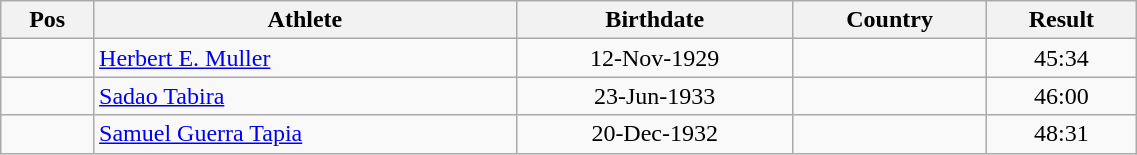<table class="wikitable"  style="text-align:center; width:60%;">
<tr>
<th>Pos</th>
<th>Athlete</th>
<th>Birthdate</th>
<th>Country</th>
<th>Result</th>
</tr>
<tr>
<td align=center></td>
<td align=left><a href='#'>Herbert E. Muller</a></td>
<td>12-Nov-1929</td>
<td align=left></td>
<td>45:34</td>
</tr>
<tr>
<td align=center></td>
<td align=left><a href='#'>Sadao Tabira</a></td>
<td>23-Jun-1933</td>
<td align=left></td>
<td>46:00</td>
</tr>
<tr>
<td align=center></td>
<td align=left><a href='#'>Samuel Guerra Tapia</a></td>
<td>20-Dec-1932</td>
<td align=left></td>
<td>48:31</td>
</tr>
</table>
